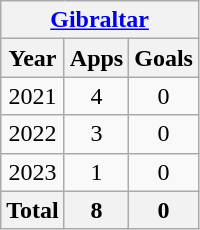<table class="wikitable" style="text-align:center">
<tr>
<th colspan=3><a href='#'>Gibraltar</a></th>
</tr>
<tr>
<th>Year</th>
<th>Apps</th>
<th>Goals</th>
</tr>
<tr>
<td>2021</td>
<td>4</td>
<td>0</td>
</tr>
<tr>
<td>2022</td>
<td>3</td>
<td>0</td>
</tr>
<tr>
<td>2023</td>
<td>1</td>
<td>0</td>
</tr>
<tr>
<th>Total</th>
<th>8</th>
<th>0</th>
</tr>
</table>
